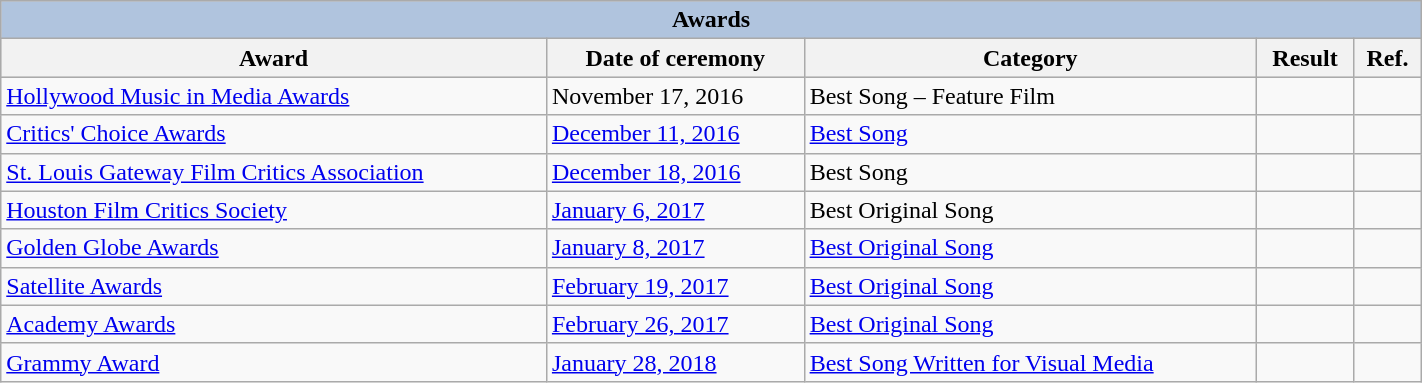<table class="wikitable" style="width:75%;">
<tr style="background:#ccc; text-align:center;">
<th colspan="5" style="background: LightSteelBlue;">Awards</th>
</tr>
<tr style="background:#ccc; text-align:center;">
<th>Award</th>
<th>Date of ceremony</th>
<th>Category</th>
<th>Result</th>
<th>Ref.</th>
</tr>
<tr>
<td><a href='#'>Hollywood Music in Media Awards</a></td>
<td>November 17, 2016</td>
<td>Best Song – Feature Film</td>
<td></td>
<td style="text-align:center;"></td>
</tr>
<tr>
<td><a href='#'>Critics' Choice Awards</a></td>
<td><a href='#'>December 11, 2016</a></td>
<td><a href='#'>Best Song</a></td>
<td></td>
<td style="text-align:center;"></td>
</tr>
<tr>
<td><a href='#'>St. Louis Gateway Film Critics Association</a></td>
<td><a href='#'>December 18, 2016</a></td>
<td>Best Song</td>
<td></td>
<td style="text-align:center;"></td>
</tr>
<tr>
<td><a href='#'>Houston Film Critics Society</a></td>
<td><a href='#'>January 6, 2017</a></td>
<td>Best Original Song</td>
<td></td>
<td style="text-align:center;"></td>
</tr>
<tr>
<td><a href='#'>Golden Globe Awards</a></td>
<td><a href='#'>January 8, 2017</a></td>
<td><a href='#'>Best Original Song</a></td>
<td></td>
<td style="text-align:center;"></td>
</tr>
<tr>
<td><a href='#'>Satellite Awards</a></td>
<td><a href='#'>February 19, 2017</a></td>
<td><a href='#'>Best Original Song</a></td>
<td></td>
<td style="text-align:center;"></td>
</tr>
<tr>
<td><a href='#'>Academy Awards</a></td>
<td><a href='#'>February 26, 2017</a></td>
<td><a href='#'>Best Original Song</a></td>
<td></td>
<td style="text-align:center;"></td>
</tr>
<tr>
<td><a href='#'>Grammy Award</a></td>
<td><a href='#'>January 28, 2018</a></td>
<td><a href='#'>Best Song Written for Visual Media</a></td>
<td></td>
<td style="text-align:center;"></td>
</tr>
</table>
